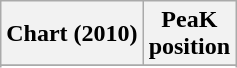<table class="wikitable sortable plainrowheaders">
<tr>
<th scope="col">Chart (2010)</th>
<th scope="col">PeaK<br>position</th>
</tr>
<tr>
</tr>
<tr>
</tr>
</table>
